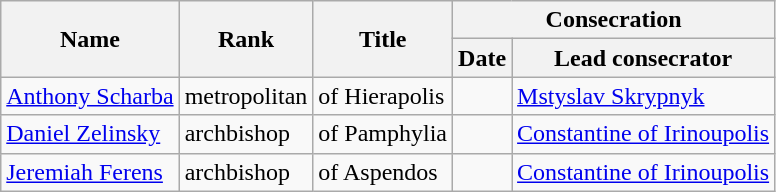<table class="wikitable sortable">
<tr>
<th rowspan="2">Name</th>
<th rowspan="2">Rank</th>
<th rowspan="2">Title</th>
<th colspan="2">Consecration</th>
</tr>
<tr>
<th>Date</th>
<th>Lead consecrator</th>
</tr>
<tr>
<td><a href='#'>Anthony Scharba</a></td>
<td data-sort-value="0">metropolitan</td>
<td>of Hierapolis</td>
<td></td>
<td><a href='#'>Mstyslav Skrypnyk</a></td>
</tr>
<tr>
<td><a href='#'>Daniel Zelinsky</a></td>
<td data-sort-value="0">archbishop</td>
<td>of Pamphylia</td>
<td></td>
<td><a href='#'>Constantine of Irinoupolis</a></td>
</tr>
<tr>
<td><a href='#'>Jeremiah Ferens</a></td>
<td data-sort-value="0">archbishop</td>
<td>of Aspendos</td>
<td></td>
<td><a href='#'>Constantine of Irinoupolis</a></td>
</tr>
</table>
